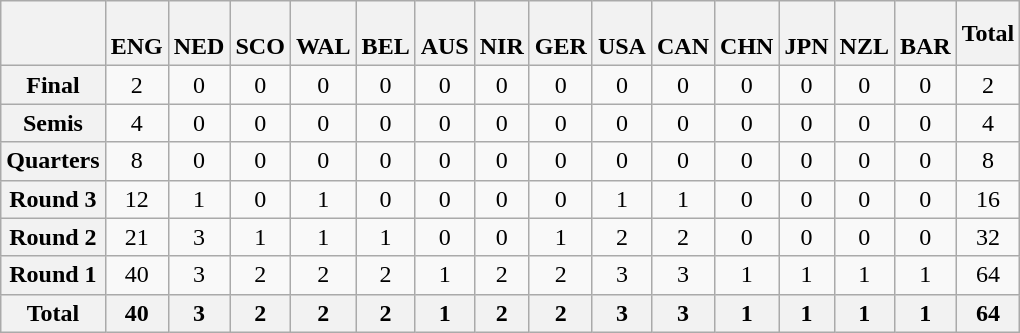<table class="wikitable">
<tr>
<th></th>
<th> <br>ENG</th>
<th> <br>NED</th>
<th> <br>SCO</th>
<th> <br>WAL</th>
<th> <br>BEL</th>
<th> <br>AUS</th>
<th> <br>NIR</th>
<th> <br>GER</th>
<th> <br>USA</th>
<th> <br>CAN</th>
<th> <br>CHN</th>
<th> <br>JPN</th>
<th> <br>NZL</th>
<th> <br>BAR</th>
<th>Total</th>
</tr>
<tr align="center">
<th>Final</th>
<td>2</td>
<td>0</td>
<td>0</td>
<td>0</td>
<td>0</td>
<td>0</td>
<td>0</td>
<td>0</td>
<td>0</td>
<td>0</td>
<td>0</td>
<td>0</td>
<td>0</td>
<td>0</td>
<td>2</td>
</tr>
<tr align="center">
<th>Semis</th>
<td>4</td>
<td>0</td>
<td>0</td>
<td>0</td>
<td>0</td>
<td>0</td>
<td>0</td>
<td>0</td>
<td>0</td>
<td>0</td>
<td>0</td>
<td>0</td>
<td>0</td>
<td>0</td>
<td>4</td>
</tr>
<tr align="center">
<th>Quarters</th>
<td>8</td>
<td>0</td>
<td>0</td>
<td>0</td>
<td>0</td>
<td>0</td>
<td>0</td>
<td>0</td>
<td>0</td>
<td>0</td>
<td>0</td>
<td>0</td>
<td>0</td>
<td>0</td>
<td>8</td>
</tr>
<tr align="center">
<th>Round 3</th>
<td>12</td>
<td>1</td>
<td>0</td>
<td>1</td>
<td>0</td>
<td>0</td>
<td>0</td>
<td>0</td>
<td>1</td>
<td>1</td>
<td>0</td>
<td>0</td>
<td>0</td>
<td>0</td>
<td>16</td>
</tr>
<tr align="center">
<th>Round 2</th>
<td>21</td>
<td>3</td>
<td>1</td>
<td>1</td>
<td>1</td>
<td>0</td>
<td>0</td>
<td>1</td>
<td>2</td>
<td>2</td>
<td>0</td>
<td>0</td>
<td>0</td>
<td>0</td>
<td>32</td>
</tr>
<tr align="center">
<th>Round 1</th>
<td>40</td>
<td>3</td>
<td>2</td>
<td>2</td>
<td>2</td>
<td>1</td>
<td>2</td>
<td>2</td>
<td>3</td>
<td>3</td>
<td>1</td>
<td>1</td>
<td>1</td>
<td>1</td>
<td>64</td>
</tr>
<tr align="center">
<th>Total</th>
<th>40</th>
<th>3</th>
<th>2</th>
<th>2</th>
<th>2</th>
<th>1</th>
<th>2</th>
<th>2</th>
<th>3</th>
<th>3</th>
<th>1</th>
<th>1</th>
<th>1</th>
<th>1</th>
<th>64</th>
</tr>
</table>
